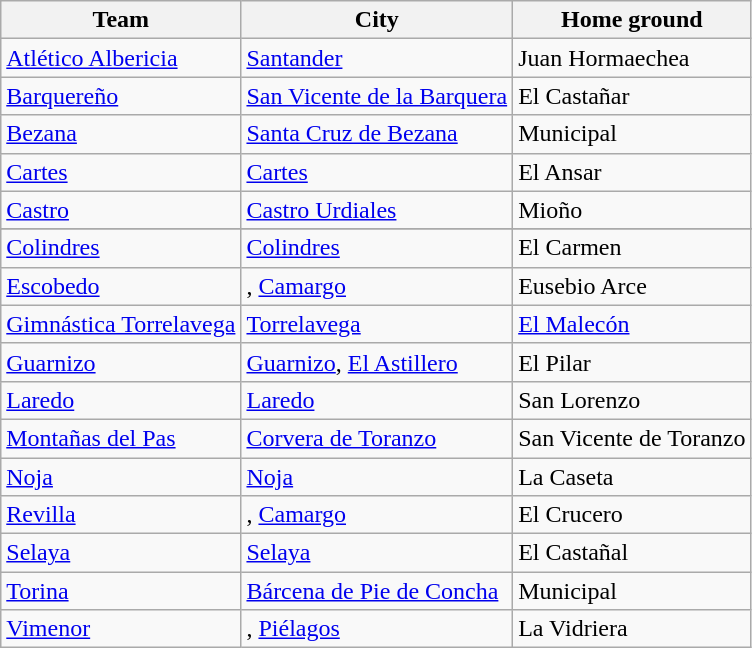<table class="wikitable sortable">
<tr>
<th>Team</th>
<th>City</th>
<th>Home ground</th>
</tr>
<tr>
<td><a href='#'>Atlético Albericia</a></td>
<td><a href='#'>Santander</a></td>
<td>Juan Hormaechea</td>
</tr>
<tr>
<td><a href='#'>Barquereño</a></td>
<td><a href='#'>San Vicente de la Barquera</a></td>
<td>El Castañar</td>
</tr>
<tr>
<td><a href='#'>Bezana</a></td>
<td><a href='#'>Santa Cruz de Bezana</a></td>
<td>Municipal</td>
</tr>
<tr>
<td><a href='#'>Cartes</a></td>
<td><a href='#'>Cartes</a></td>
<td>El Ansar</td>
</tr>
<tr>
<td><a href='#'>Castro</a></td>
<td><a href='#'>Castro Urdiales</a></td>
<td>Mioño</td>
</tr>
<tr>
</tr>
<tr>
<td><a href='#'>Colindres</a></td>
<td><a href='#'>Colindres</a></td>
<td>El Carmen</td>
</tr>
<tr>
<td><a href='#'>Escobedo</a></td>
<td>, <a href='#'>Camargo</a></td>
<td>Eusebio Arce<br></td>
</tr>
<tr>
<td><a href='#'>Gimnástica Torrelavega</a></td>
<td><a href='#'>Torrelavega</a></td>
<td><a href='#'>El Malecón</a></td>
</tr>
<tr>
<td><a href='#'>Guarnizo</a></td>
<td><a href='#'>Guarnizo</a>, <a href='#'>El Astillero</a></td>
<td>El Pilar</td>
</tr>
<tr>
<td><a href='#'>Laredo</a></td>
<td><a href='#'>Laredo</a></td>
<td>San Lorenzo</td>
</tr>
<tr>
<td><a href='#'>Montañas del Pas</a></td>
<td><a href='#'>Corvera de Toranzo</a></td>
<td>San Vicente de Toranzo</td>
</tr>
<tr>
<td><a href='#'>Noja</a></td>
<td><a href='#'>Noja</a></td>
<td>La Caseta</td>
</tr>
<tr>
<td><a href='#'>Revilla</a></td>
<td>, <a href='#'>Camargo</a></td>
<td>El Crucero</td>
</tr>
<tr>
<td><a href='#'>Selaya</a></td>
<td><a href='#'>Selaya</a></td>
<td>El Castañal</td>
</tr>
<tr>
<td><a href='#'>Torina</a></td>
<td><a href='#'>Bárcena de Pie de Concha</a></td>
<td>Municipal<br></td>
</tr>
<tr>
<td><a href='#'>Vimenor</a></td>
<td>, <a href='#'>Piélagos</a></td>
<td>La Vidriera</td>
</tr>
</table>
